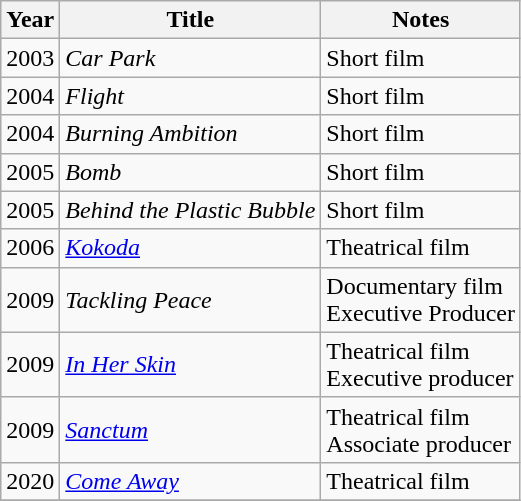<table class="wikitable sortable">
<tr>
<th>Year</th>
<th>Title</th>
<th>Notes</th>
</tr>
<tr>
<td>2003</td>
<td><em>Car Park</em></td>
<td>Short film</td>
</tr>
<tr>
<td>2004</td>
<td><em>Flight</em></td>
<td>Short film</td>
</tr>
<tr>
<td>2004</td>
<td><em>Burning Ambition</em></td>
<td>Short film</td>
</tr>
<tr>
<td>2005</td>
<td><em>Bomb</em></td>
<td>Short film</td>
</tr>
<tr>
<td>2005</td>
<td><em>Behind the Plastic Bubble</em></td>
<td>Short film</td>
</tr>
<tr>
<td>2006</td>
<td><em><a href='#'>Kokoda</a></em></td>
<td>Theatrical film</td>
</tr>
<tr>
<td>2009</td>
<td><em>Tackling Peace</em></td>
<td>Documentary film<br>Executive Producer</td>
</tr>
<tr>
<td>2009</td>
<td><em><a href='#'>In Her Skin</a></em></td>
<td>Theatrical film<br>Executive producer</td>
</tr>
<tr>
<td>2009</td>
<td><em><a href='#'>Sanctum</a></em></td>
<td>Theatrical film<br>Associate producer</td>
</tr>
<tr>
<td>2020</td>
<td><em><a href='#'>Come Away</a></em></td>
<td>Theatrical film</td>
</tr>
<tr>
</tr>
</table>
